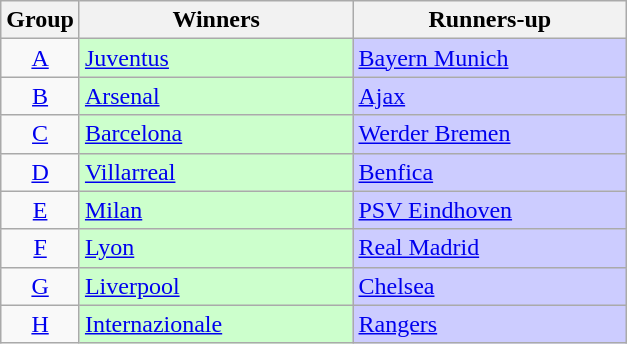<table class="wikitable">
<tr>
<th>Group</th>
<th width=175>Winners</th>
<th width=175>Runners-up</th>
</tr>
<tr>
<td align="center"><a href='#'>A</a></td>
<td bgcolor="#ccffcc"> <a href='#'>Juventus</a></td>
<td bgcolor="#ccccff"> <a href='#'>Bayern Munich</a></td>
</tr>
<tr>
<td align="center"><a href='#'>B</a></td>
<td bgcolor="#ccffcc"> <a href='#'>Arsenal</a></td>
<td bgcolor="#ccccff"> <a href='#'>Ajax</a></td>
</tr>
<tr>
<td align="center"><a href='#'>C</a></td>
<td bgcolor="#ccffcc"> <a href='#'>Barcelona</a></td>
<td bgcolor="#ccccff"> <a href='#'>Werder Bremen</a></td>
</tr>
<tr>
<td align="center"><a href='#'>D</a></td>
<td bgcolor="#ccffcc"> <a href='#'>Villarreal</a></td>
<td bgcolor="#ccccff"> <a href='#'>Benfica</a></td>
</tr>
<tr>
<td align="center"><a href='#'>E</a></td>
<td bgcolor="#ccffcc"> <a href='#'>Milan</a></td>
<td bgcolor="#ccccff"> <a href='#'>PSV Eindhoven</a></td>
</tr>
<tr>
<td align="center"><a href='#'>F</a></td>
<td bgcolor="#ccffcc"> <a href='#'>Lyon</a></td>
<td bgcolor="#ccccff"> <a href='#'>Real Madrid</a></td>
</tr>
<tr>
<td align="center"><a href='#'>G</a></td>
<td bgcolor="#ccffcc"> <a href='#'>Liverpool</a></td>
<td bgcolor="#ccccff"> <a href='#'>Chelsea</a></td>
</tr>
<tr>
<td align="center"><a href='#'>H</a></td>
<td bgcolor="#ccffcc"> <a href='#'>Internazionale</a></td>
<td bgcolor="#ccccff"> <a href='#'>Rangers</a></td>
</tr>
</table>
